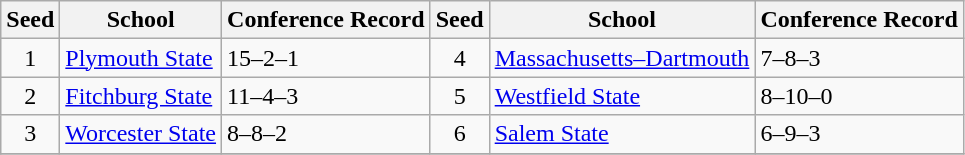<table class="wikitable">
<tr>
<th>Seed</th>
<th>School</th>
<th>Conference Record</th>
<th>Seed</th>
<th>School</th>
<th>Conference Record</th>
</tr>
<tr>
<td align=center>1</td>
<td><a href='#'>Plymouth State</a></td>
<td>15–2–1</td>
<td align=center>4</td>
<td><a href='#'>Massachusetts–Dartmouth</a></td>
<td>7–8–3</td>
</tr>
<tr>
<td align=center>2</td>
<td><a href='#'>Fitchburg State</a></td>
<td>11–4–3</td>
<td align=center>5</td>
<td><a href='#'>Westfield State</a></td>
<td>8–10–0</td>
</tr>
<tr>
<td align=center>3</td>
<td><a href='#'>Worcester State</a></td>
<td>8–8–2</td>
<td align=center>6</td>
<td><a href='#'>Salem State</a></td>
<td>6–9–3</td>
</tr>
<tr>
</tr>
</table>
